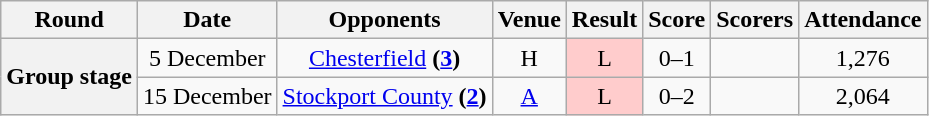<table class="wikitable" style="text-align:center">
<tr>
<th>Round</th>
<th>Date</th>
<th>Opponents</th>
<th>Venue</th>
<th>Result</th>
<th>Score</th>
<th>Scorers</th>
<th>Attendance</th>
</tr>
<tr>
<th rowspan=2>Group stage</th>
<td>5 December</td>
<td><a href='#'>Chesterfield</a> <strong>(<a href='#'>3</a>)</strong></td>
<td>H</td>
<td style="background-color:#FFCCCC">L</td>
<td>0–1</td>
<td align="left"></td>
<td>1,276</td>
</tr>
<tr>
<td>15 December</td>
<td><a href='#'>Stockport County</a> <strong>(<a href='#'>2</a>)</strong></td>
<td><a href='#'>A</a></td>
<td style="background-color:#FFCCCC">L</td>
<td>0–2</td>
<td align="left"></td>
<td>2,064</td>
</tr>
</table>
